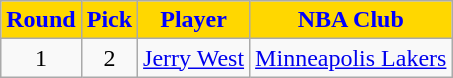<table class="wikitable">
<tr>
<th style="background:gold; color:blue;">Round</th>
<th style="background:gold; color:blue;">Pick</th>
<th style="background:gold; color:blue;">Player</th>
<th style="background:gold; color:blue;">NBA Club</th>
</tr>
<tr style="text-align:center;">
<td>1</td>
<td>2</td>
<td><a href='#'>Jerry West</a></td>
<td><a href='#'>Minneapolis Lakers</a></td>
</tr>
</table>
